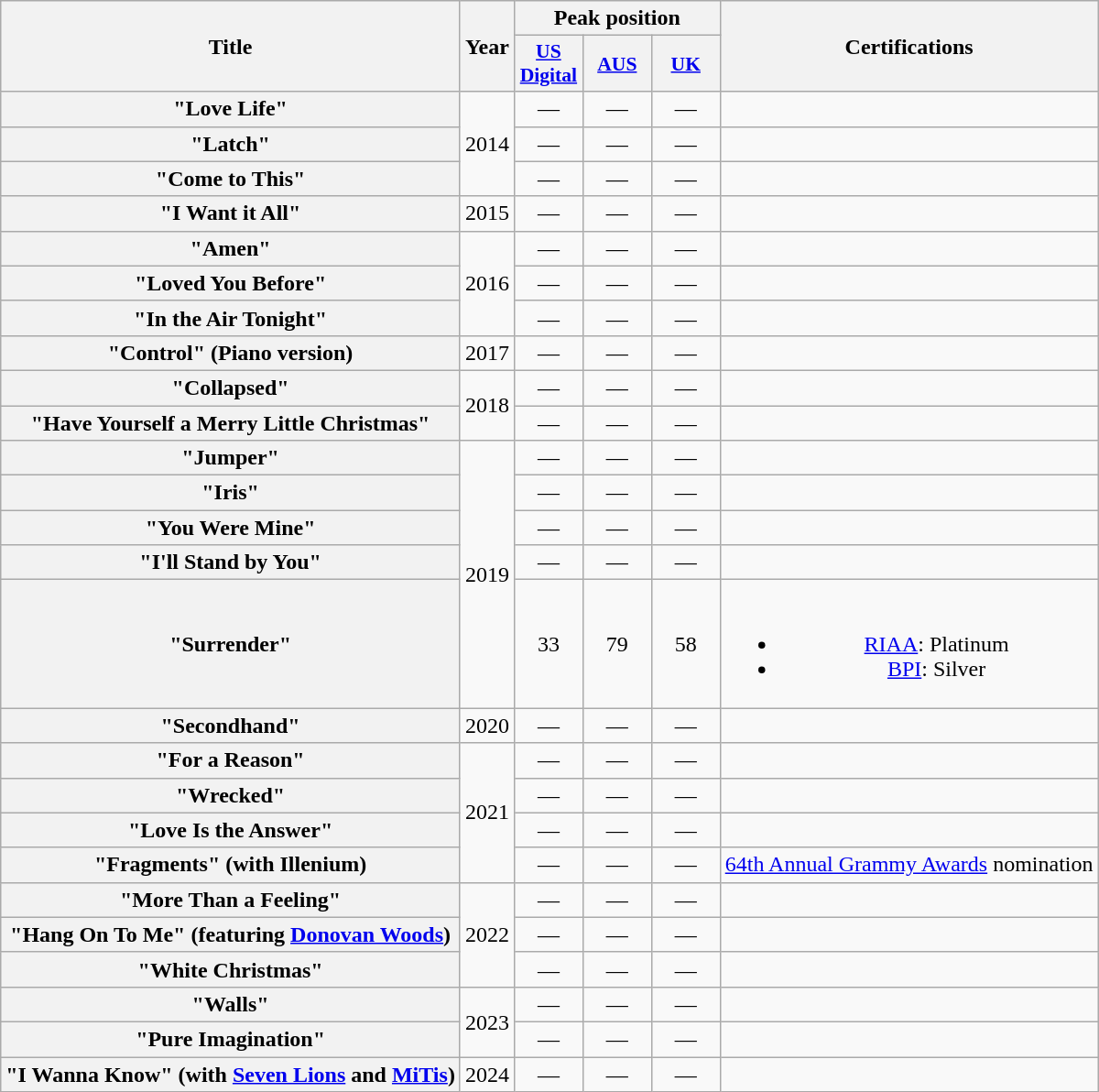<table class="wikitable plainrowheaders" style="text-align:center;">
<tr>
<th scope="col" rowspan="2">Title</th>
<th scope="col" rowspan="2">Year</th>
<th scope="col" colspan="3">Peak position</th>
<th scope="col" rowspan="2">Certifications</th>
</tr>
<tr>
<th scope="col" style="width:3em;font-size:90%;"><a href='#'>US Digital</a><br></th>
<th scope="col" style="width:3em;font-size:90%;"><a href='#'>AUS</a><br></th>
<th scope="col" style="width:3em;font-size:90%;"><a href='#'>UK</a><br></th>
</tr>
<tr>
<th scope="row">"Love Life"</th>
<td rowspan="3">2014</td>
<td>—</td>
<td>—</td>
<td>—</td>
<td></td>
</tr>
<tr>
<th scope="row">"Latch"</th>
<td>—</td>
<td>—</td>
<td>—</td>
<td></td>
</tr>
<tr>
<th scope="row">"Come to This"</th>
<td>—</td>
<td>—</td>
<td>—</td>
<td></td>
</tr>
<tr>
<th scope="row">"I Want it All"</th>
<td>2015</td>
<td>—</td>
<td>—</td>
<td>—</td>
<td></td>
</tr>
<tr>
<th scope="row">"Amen"</th>
<td rowspan="3">2016</td>
<td>—</td>
<td>—</td>
<td>—</td>
<td></td>
</tr>
<tr>
<th scope="row">"Loved You Before"</th>
<td>—</td>
<td>—</td>
<td>—</td>
<td></td>
</tr>
<tr>
<th scope="row">"In the Air Tonight"</th>
<td>—</td>
<td>—</td>
<td>—</td>
<td></td>
</tr>
<tr>
<th scope="row">"Control" (Piano version)</th>
<td>2017</td>
<td>—</td>
<td>—</td>
<td>—</td>
<td></td>
</tr>
<tr>
<th scope="row">"Collapsed"</th>
<td rowspan="2">2018</td>
<td>—</td>
<td>—</td>
<td>—</td>
<td></td>
</tr>
<tr>
<th scope="row">"Have Yourself a Merry Little Christmas"</th>
<td>—</td>
<td>—</td>
<td>—</td>
<td></td>
</tr>
<tr>
<th scope="row">"Jumper"</th>
<td rowspan="5">2019</td>
<td>—</td>
<td>—</td>
<td>—</td>
<td></td>
</tr>
<tr>
<th scope="row">"Iris"</th>
<td>—</td>
<td>—</td>
<td>—</td>
<td></td>
</tr>
<tr>
<th scope="row">"You Were Mine"</th>
<td>—</td>
<td>—</td>
<td>—</td>
<td></td>
</tr>
<tr>
<th scope="row">"I'll Stand by You"</th>
<td>—</td>
<td>—</td>
<td>—</td>
<td></td>
</tr>
<tr>
<th scope="row">"Surrender"</th>
<td>33</td>
<td>79</td>
<td>58</td>
<td><br><ul><li><a href='#'>RIAA</a>: Platinum</li><li><a href='#'>BPI</a>: Silver</li></ul></td>
</tr>
<tr>
<th scope="row">"Secondhand"</th>
<td>2020</td>
<td>—</td>
<td>—</td>
<td>—</td>
<td></td>
</tr>
<tr>
<th scope="row">"For a Reason"</th>
<td rowspan="4">2021</td>
<td>—</td>
<td>—</td>
<td>—</td>
<td></td>
</tr>
<tr>
<th scope="row">"Wrecked"</th>
<td>—</td>
<td>—</td>
<td>—</td>
<td></td>
</tr>
<tr>
<th scope="row">"Love Is the Answer"</th>
<td>—</td>
<td>—</td>
<td>—</td>
<td></td>
</tr>
<tr>
<th scope="row">"Fragments" (with Illenium)</th>
<td>—</td>
<td>—</td>
<td>—</td>
<td><a href='#'>64th Annual Grammy Awards</a> nomination</td>
</tr>
<tr>
<th scope="row">"More Than a Feeling"</th>
<td rowspan="3">2022</td>
<td>—</td>
<td>—</td>
<td>—</td>
<td></td>
</tr>
<tr>
<th scope="row">"Hang On To Me" (featuring <a href='#'>Donovan Woods</a>)</th>
<td>—</td>
<td>—</td>
<td>—</td>
<td></td>
</tr>
<tr>
<th scope="row">"White Christmas"</th>
<td>—</td>
<td>—</td>
<td>—</td>
<td></td>
</tr>
<tr>
<th scope="row">"Walls"</th>
<td rowspan="2">2023</td>
<td>—</td>
<td>—</td>
<td>—</td>
<td></td>
</tr>
<tr>
<th scope="row">"Pure Imagination"</th>
<td>—</td>
<td>—</td>
<td>—</td>
<td></td>
</tr>
<tr>
<th scope="row">"I Wanna Know" (with <a href='#'>Seven Lions</a> and <a href='#'>MiTis</a>)</th>
<td>2024</td>
<td>—</td>
<td>—</td>
<td>—</td>
<td></td>
</tr>
</table>
